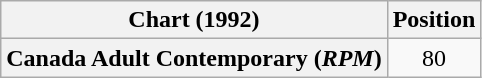<table class="wikitable sortable plainrowheaders" style="text-align:center">
<tr>
<th scope="col">Chart (1992)</th>
<th scope="col">Position</th>
</tr>
<tr>
<th scope="row">Canada Adult Contemporary (<em>RPM</em>)</th>
<td>80</td>
</tr>
</table>
